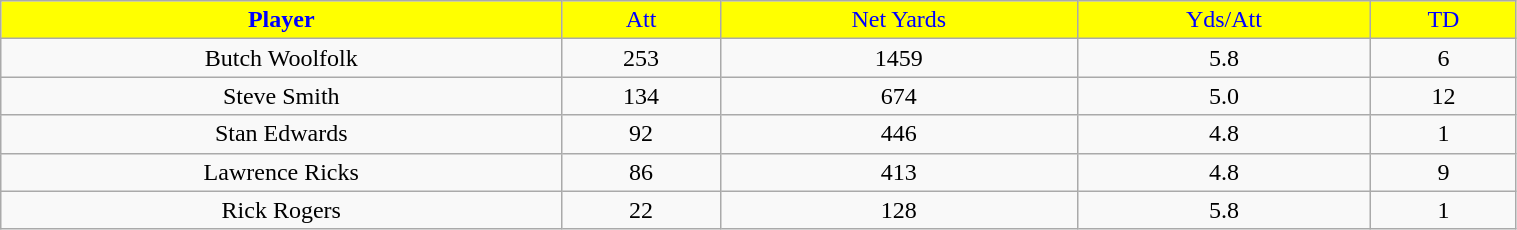<table class="wikitable" width="80%">
<tr align="center"  style="background:yellow;color:blue;">
<td><strong>Player</strong></td>
<td>Att</td>
<td>Net Yards</td>
<td>Yds/Att</td>
<td>TD</td>
</tr>
<tr align="center" bgcolor="">
<td>Butch Woolfolk</td>
<td>253</td>
<td>1459</td>
<td>5.8</td>
<td>6</td>
</tr>
<tr align="center" bgcolor="">
<td>Steve Smith</td>
<td>134</td>
<td>674</td>
<td>5.0</td>
<td>12</td>
</tr>
<tr align="center" bgcolor="">
<td>Stan Edwards</td>
<td>92</td>
<td>446</td>
<td>4.8</td>
<td>1</td>
</tr>
<tr align="center" bgcolor="">
<td>Lawrence Ricks</td>
<td>86</td>
<td>413</td>
<td>4.8</td>
<td>9</td>
</tr>
<tr align="center" bgcolor="">
<td>Rick Rogers</td>
<td>22</td>
<td>128</td>
<td>5.8</td>
<td>1</td>
</tr>
</table>
